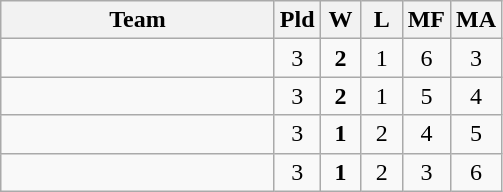<table class=wikitable style="text-align:center">
<tr>
<th width=175>Team</th>
<th width=20>Pld</th>
<th width=20>W</th>
<th width=20>L</th>
<th width=20>MF</th>
<th width=20>MA</th>
</tr>
<tr>
<td style="text-align:left"></td>
<td>3</td>
<td><strong>2</strong></td>
<td>1</td>
<td>6</td>
<td>3</td>
</tr>
<tr>
<td style="text-align:left"></td>
<td>3</td>
<td><strong>2</strong></td>
<td>1</td>
<td>5</td>
<td>4</td>
</tr>
<tr -bgcolor=ffcccc>
<td style="text-align:left"></td>
<td>3</td>
<td><strong>1</strong></td>
<td>2</td>
<td>4</td>
<td>5</td>
</tr>
<tr -bgcolor=ffcccc>
<td style="text-align:left"></td>
<td>3</td>
<td><strong>1</strong></td>
<td>2</td>
<td>3</td>
<td>6</td>
</tr>
</table>
